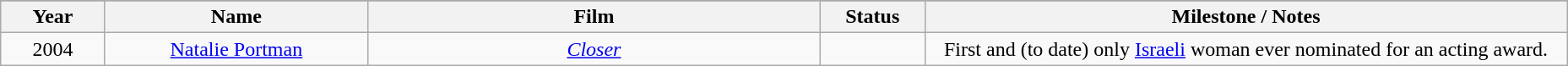<table class="wikitable" style="text-align: center">
<tr ---- bgcolor="#bfd7ff">
</tr>
<tr ---- bgcolor="#ebf5ff">
<th width="75">Year</th>
<th width="200">Name</th>
<th width="350">Film</th>
<th width="75">Status</th>
<th width="500">Milestone / Notes</th>
</tr>
<tr>
<td style="text-align: center">2004</td>
<td><a href='#'>Natalie Portman</a></td>
<td><em><a href='#'>Closer</a></em></td>
<td></td>
<td>First and (to date) only <a href='#'>Israeli</a> woman ever nominated for an acting award.</td>
</tr>
</table>
